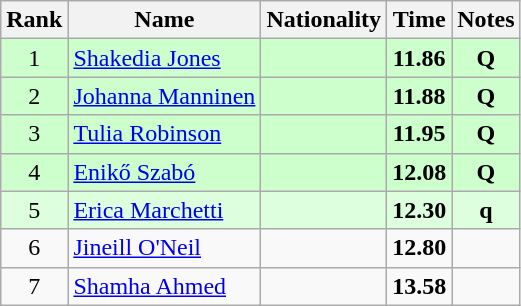<table class="wikitable sortable" style="text-align:center">
<tr>
<th>Rank</th>
<th>Name</th>
<th>Nationality</th>
<th>Time</th>
<th>Notes</th>
</tr>
<tr bgcolor=ccffcc>
<td>1</td>
<td align=left><a href='#'>Shakedia Jones</a></td>
<td align=left></td>
<td><strong>11.86</strong></td>
<td><strong>Q</strong></td>
</tr>
<tr bgcolor=ccffcc>
<td>2</td>
<td align=left><a href='#'>Johanna Manninen</a></td>
<td align=left></td>
<td><strong>11.88</strong></td>
<td><strong>Q</strong></td>
</tr>
<tr bgcolor=ccffcc>
<td>3</td>
<td align=left><a href='#'>Tulia Robinson</a></td>
<td align=left></td>
<td><strong>11.95</strong></td>
<td><strong>Q</strong></td>
</tr>
<tr bgcolor=ccffcc>
<td>4</td>
<td align=left><a href='#'>Enikő Szabó</a></td>
<td align=left></td>
<td><strong>12.08</strong></td>
<td><strong>Q</strong></td>
</tr>
<tr bgcolor=ddffdd>
<td>5</td>
<td align=left><a href='#'>Erica Marchetti</a></td>
<td align=left></td>
<td><strong>12.30</strong></td>
<td><strong>q</strong></td>
</tr>
<tr>
<td>6</td>
<td align=left><a href='#'>Jineill O'Neil</a></td>
<td align=left></td>
<td><strong>12.80</strong></td>
<td></td>
</tr>
<tr>
<td>7</td>
<td align=left><a href='#'>Shamha Ahmed</a></td>
<td align=left></td>
<td><strong>13.58</strong></td>
<td></td>
</tr>
</table>
